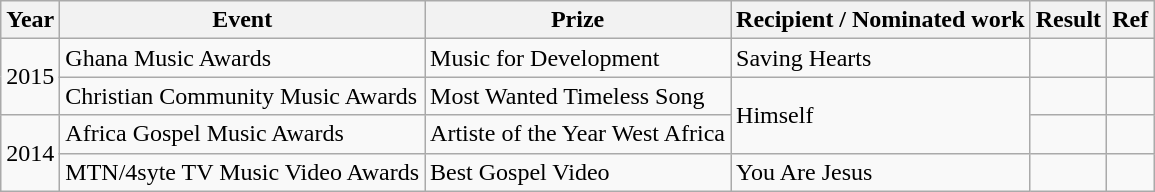<table class="wikitable">
<tr>
<th>Year</th>
<th>Event</th>
<th>Prize</th>
<th>Recipient / Nominated work</th>
<th>Result</th>
<th>Ref</th>
</tr>
<tr>
<td rowspan="2">2015</td>
<td>Ghana Music Awards</td>
<td>Music for Development</td>
<td>Saving Hearts</td>
<td></td>
<td></td>
</tr>
<tr>
<td>Christian Community Music Awards</td>
<td>Most Wanted Timeless Song</td>
<td rowspan="2">Himself</td>
<td></td>
<td></td>
</tr>
<tr>
<td rowspan="2">2014</td>
<td>Africa Gospel Music Awards</td>
<td>Artiste of the Year West Africa</td>
<td></td>
<td></td>
</tr>
<tr>
<td>MTN/4syte TV Music Video Awards</td>
<td>Best Gospel Video</td>
<td>You Are Jesus</td>
<td></td>
<td></td>
</tr>
</table>
